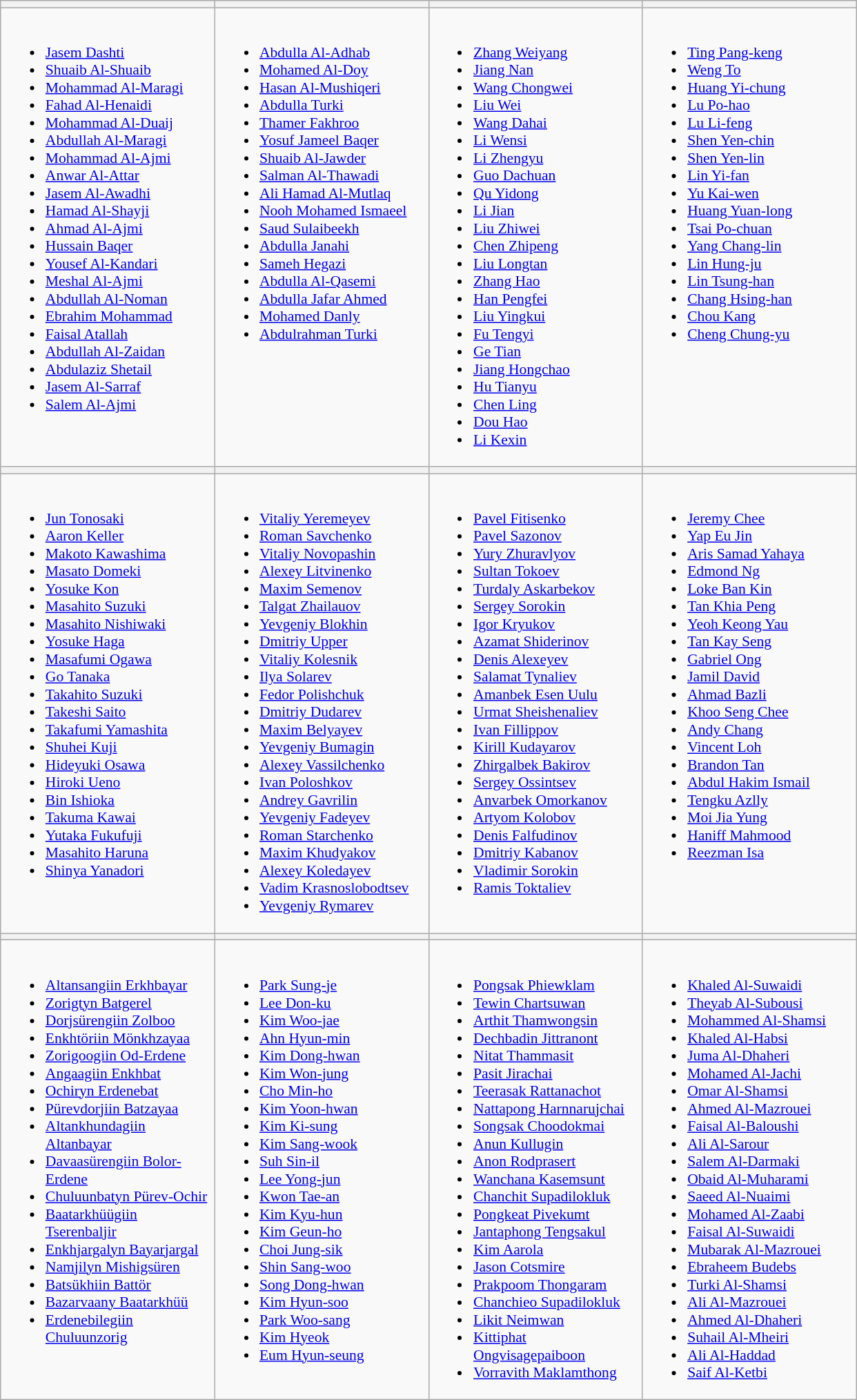<table class="wikitable" style="font-size:90%">
<tr>
<th width=200></th>
<th width=200></th>
<th width=200></th>
<th width=200></th>
</tr>
<tr>
<td valign=top><br><ul><li><a href='#'>Jasem Dashti</a></li><li><a href='#'>Shuaib Al-Shuaib</a></li><li><a href='#'>Mohammad Al-Maragi</a></li><li><a href='#'>Fahad Al-Henaidi</a></li><li><a href='#'>Mohammad Al-Duaij</a></li><li><a href='#'>Abdullah Al-Maragi</a></li><li><a href='#'>Mohammad Al-Ajmi</a></li><li><a href='#'>Anwar Al-Attar</a></li><li><a href='#'>Jasem Al-Awadhi</a></li><li><a href='#'>Hamad Al-Shayji</a></li><li><a href='#'>Ahmad Al-Ajmi</a></li><li><a href='#'>Hussain Baqer</a></li><li><a href='#'>Yousef Al-Kandari</a></li><li><a href='#'>Meshal Al-Ajmi</a></li><li><a href='#'>Abdullah Al-Noman</a></li><li><a href='#'>Ebrahim Mohammad</a></li><li><a href='#'>Faisal Atallah</a></li><li><a href='#'>Abdullah Al-Zaidan</a></li><li><a href='#'>Abdulaziz Shetail</a></li><li><a href='#'>Jasem Al-Sarraf</a></li><li><a href='#'>Salem Al-Ajmi</a></li></ul></td>
<td valign=top><br><ul><li><a href='#'>Abdulla Al-Adhab</a></li><li><a href='#'>Mohamed Al-Doy</a></li><li><a href='#'>Hasan Al-Mushiqeri</a></li><li><a href='#'>Abdulla Turki</a></li><li><a href='#'>Thamer Fakhroo</a></li><li><a href='#'>Yosuf Jameel Baqer</a></li><li><a href='#'>Shuaib Al-Jawder</a></li><li><a href='#'>Salman Al-Thawadi</a></li><li><a href='#'>Ali Hamad Al-Mutlaq</a></li><li><a href='#'>Nooh Mohamed Ismaeel</a></li><li><a href='#'>Saud Sulaibeekh</a></li><li><a href='#'>Abdulla Janahi</a></li><li><a href='#'>Sameh Hegazi</a></li><li><a href='#'>Abdulla Al-Qasemi</a></li><li><a href='#'>Abdulla Jafar Ahmed</a></li><li><a href='#'>Mohamed Danly</a></li><li><a href='#'>Abdulrahman Turki</a></li></ul></td>
<td valign=top><br><ul><li><a href='#'>Zhang Weiyang</a></li><li><a href='#'>Jiang Nan</a></li><li><a href='#'>Wang Chongwei</a></li><li><a href='#'>Liu Wei</a></li><li><a href='#'>Wang Dahai</a></li><li><a href='#'>Li Wensi</a></li><li><a href='#'>Li Zhengyu</a></li><li><a href='#'>Guo Dachuan</a></li><li><a href='#'>Qu Yidong</a></li><li><a href='#'>Li Jian</a></li><li><a href='#'>Liu Zhiwei</a></li><li><a href='#'>Chen Zhipeng</a></li><li><a href='#'>Liu Longtan</a></li><li><a href='#'>Zhang Hao</a></li><li><a href='#'>Han Pengfei</a></li><li><a href='#'>Liu Yingkui</a></li><li><a href='#'>Fu Tengyi</a></li><li><a href='#'>Ge Tian</a></li><li><a href='#'>Jiang Hongchao</a></li><li><a href='#'>Hu Tianyu</a></li><li><a href='#'>Chen Ling</a></li><li><a href='#'>Dou Hao</a></li><li><a href='#'>Li Kexin</a></li></ul></td>
<td valign=top><br><ul><li><a href='#'>Ting Pang-keng</a></li><li><a href='#'>Weng To</a></li><li><a href='#'>Huang Yi-chung</a></li><li><a href='#'>Lu Po-hao</a></li><li><a href='#'>Lu Li-feng</a></li><li><a href='#'>Shen Yen-chin</a></li><li><a href='#'>Shen Yen-lin</a></li><li><a href='#'>Lin Yi-fan</a></li><li><a href='#'>Yu Kai-wen</a></li><li><a href='#'>Huang Yuan-long</a></li><li><a href='#'>Tsai Po-chuan</a></li><li><a href='#'>Yang Chang-lin</a></li><li><a href='#'>Lin Hung-ju</a></li><li><a href='#'>Lin Tsung-han</a></li><li><a href='#'>Chang Hsing-han</a></li><li><a href='#'>Chou Kang</a></li><li><a href='#'>Cheng Chung-yu</a></li></ul></td>
</tr>
<tr>
<th></th>
<th></th>
<th></th>
<th></th>
</tr>
<tr>
<td valign=top><br><ul><li><a href='#'>Jun Tonosaki</a></li><li><a href='#'>Aaron Keller</a></li><li><a href='#'>Makoto Kawashima</a></li><li><a href='#'>Masato Domeki</a></li><li><a href='#'>Yosuke Kon</a></li><li><a href='#'>Masahito Suzuki</a></li><li><a href='#'>Masahito Nishiwaki</a></li><li><a href='#'>Yosuke Haga</a></li><li><a href='#'>Masafumi Ogawa</a></li><li><a href='#'>Go Tanaka</a></li><li><a href='#'>Takahito Suzuki</a></li><li><a href='#'>Takeshi Saito</a></li><li><a href='#'>Takafumi Yamashita</a></li><li><a href='#'>Shuhei Kuji</a></li><li><a href='#'>Hideyuki Osawa</a></li><li><a href='#'>Hiroki Ueno</a></li><li><a href='#'>Bin Ishioka</a></li><li><a href='#'>Takuma Kawai</a></li><li><a href='#'>Yutaka Fukufuji</a></li><li><a href='#'>Masahito Haruna</a></li><li><a href='#'>Shinya Yanadori</a></li></ul></td>
<td valign=top><br><ul><li><a href='#'>Vitaliy Yeremeyev</a></li><li><a href='#'>Roman Savchenko</a></li><li><a href='#'>Vitaliy Novopashin</a></li><li><a href='#'>Alexey Litvinenko</a></li><li><a href='#'>Maxim Semenov</a></li><li><a href='#'>Talgat Zhailauov</a></li><li><a href='#'>Yevgeniy Blokhin</a></li><li><a href='#'>Dmitriy Upper</a></li><li><a href='#'>Vitaliy Kolesnik</a></li><li><a href='#'>Ilya Solarev</a></li><li><a href='#'>Fedor Polishchuk</a></li><li><a href='#'>Dmitriy Dudarev</a></li><li><a href='#'>Maxim Belyayev</a></li><li><a href='#'>Yevgeniy Bumagin</a></li><li><a href='#'>Alexey Vassilchenko</a></li><li><a href='#'>Ivan Poloshkov</a></li><li><a href='#'>Andrey Gavrilin</a></li><li><a href='#'>Yevgeniy Fadeyev</a></li><li><a href='#'>Roman Starchenko</a></li><li><a href='#'>Maxim Khudyakov</a></li><li><a href='#'>Alexey Koledayev</a></li><li><a href='#'>Vadim Krasnoslobodtsev</a></li><li><a href='#'>Yevgeniy Rymarev</a></li></ul></td>
<td valign=top><br><ul><li><a href='#'>Pavel Fitisenko</a></li><li><a href='#'>Pavel Sazonov</a></li><li><a href='#'>Yury Zhuravlyov</a></li><li><a href='#'>Sultan Tokoev</a></li><li><a href='#'>Turdaly Askarbekov</a></li><li><a href='#'>Sergey Sorokin</a></li><li><a href='#'>Igor Kryukov</a></li><li><a href='#'>Azamat Shiderinov</a></li><li><a href='#'>Denis Alexeyev</a></li><li><a href='#'>Salamat Tynaliev</a></li><li><a href='#'>Amanbek Esen Uulu</a></li><li><a href='#'>Urmat Sheishenaliev</a></li><li><a href='#'>Ivan Fillippov</a></li><li><a href='#'>Kirill Kudayarov</a></li><li><a href='#'>Zhirgalbek Bakirov</a></li><li><a href='#'>Sergey Ossintsev</a></li><li><a href='#'>Anvarbek Omorkanov</a></li><li><a href='#'>Artyom Kolobov</a></li><li><a href='#'>Denis Falfudinov</a></li><li><a href='#'>Dmitriy Kabanov</a></li><li><a href='#'>Vladimir Sorokin</a></li><li><a href='#'>Ramis Toktaliev</a></li></ul></td>
<td valign=top><br><ul><li><a href='#'>Jeremy Chee</a></li><li><a href='#'>Yap Eu Jin</a></li><li><a href='#'>Aris Samad Yahaya</a></li><li><a href='#'>Edmond Ng</a></li><li><a href='#'>Loke Ban Kin</a></li><li><a href='#'>Tan Khia Peng</a></li><li><a href='#'>Yeoh Keong Yau</a></li><li><a href='#'>Tan Kay Seng</a></li><li><a href='#'>Gabriel Ong</a></li><li><a href='#'>Jamil David</a></li><li><a href='#'>Ahmad Bazli</a></li><li><a href='#'>Khoo Seng Chee</a></li><li><a href='#'>Andy Chang</a></li><li><a href='#'>Vincent Loh</a></li><li><a href='#'>Brandon Tan</a></li><li><a href='#'>Abdul Hakim Ismail</a></li><li><a href='#'>Tengku Azlly</a></li><li><a href='#'>Moi Jia Yung</a></li><li><a href='#'>Haniff Mahmood</a></li><li><a href='#'>Reezman Isa</a></li></ul></td>
</tr>
<tr>
<th></th>
<th></th>
<th></th>
<th></th>
</tr>
<tr>
<td valign=top><br><ul><li><a href='#'>Altansangiin Erkhbayar</a></li><li><a href='#'>Zorigtyn Batgerel</a></li><li><a href='#'>Dorjsürengiin Zolboo</a></li><li><a href='#'>Enkhtöriin Mönkhzayaa</a></li><li><a href='#'>Zorigoogiin Od-Erdene</a></li><li><a href='#'>Angaagiin Enkhbat</a></li><li><a href='#'>Ochiryn Erdenebat</a></li><li><a href='#'>Pürevdorjiin Batzayaa</a></li><li><a href='#'>Altankhundagiin Altanbayar</a></li><li><a href='#'>Davaasürengiin Bolor-Erdene</a></li><li><a href='#'>Chuluunbatyn Pürev-Ochir</a></li><li><a href='#'>Baatarkhüügiin Tserenbaljir</a></li><li><a href='#'>Enkhjargalyn Bayarjargal</a></li><li><a href='#'>Namjilyn Mishigsüren</a></li><li><a href='#'>Batsükhiin Battör</a></li><li><a href='#'>Bazarvaany Baatarkhüü</a></li><li><a href='#'>Erdenebilegiin Chuluunzorig</a></li></ul></td>
<td valign=top><br><ul><li><a href='#'>Park Sung-je</a></li><li><a href='#'>Lee Don-ku</a></li><li><a href='#'>Kim Woo-jae</a></li><li><a href='#'>Ahn Hyun-min</a></li><li><a href='#'>Kim Dong-hwan</a></li><li><a href='#'>Kim Won-jung</a></li><li><a href='#'>Cho Min-ho</a></li><li><a href='#'>Kim Yoon-hwan</a></li><li><a href='#'>Kim Ki-sung</a></li><li><a href='#'>Kim Sang-wook</a></li><li><a href='#'>Suh Sin-il</a></li><li><a href='#'>Lee Yong-jun</a></li><li><a href='#'>Kwon Tae-an</a></li><li><a href='#'>Kim Kyu-hun</a></li><li><a href='#'>Kim Geun-ho</a></li><li><a href='#'>Choi Jung-sik</a></li><li><a href='#'>Shin Sang-woo</a></li><li><a href='#'>Song Dong-hwan</a></li><li><a href='#'>Kim Hyun-soo</a></li><li><a href='#'>Park Woo-sang</a></li><li><a href='#'>Kim Hyeok</a></li><li><a href='#'>Eum Hyun-seung</a></li></ul></td>
<td valign=top><br><ul><li><a href='#'>Pongsak Phiewklam</a></li><li><a href='#'>Tewin Chartsuwan</a></li><li><a href='#'>Arthit Thamwongsin</a></li><li><a href='#'>Dechbadin Jittranont</a></li><li><a href='#'>Nitat Thammasit</a></li><li><a href='#'>Pasit Jirachai</a></li><li><a href='#'>Teerasak Rattanachot</a></li><li><a href='#'>Nattapong Harnnarujchai</a></li><li><a href='#'>Songsak Choodokmai</a></li><li><a href='#'>Anun Kullugin</a></li><li><a href='#'>Anon Rodprasert</a></li><li><a href='#'>Wanchana Kasemsunt</a></li><li><a href='#'>Chanchit Supadilokluk</a></li><li><a href='#'>Pongkeat Pivekumt</a></li><li><a href='#'>Jantaphong Tengsakul</a></li><li><a href='#'>Kim Aarola</a></li><li><a href='#'>Jason Cotsmire</a></li><li><a href='#'>Prakpoom Thongaram</a></li><li><a href='#'>Chanchieo Supadilokluk</a></li><li><a href='#'>Likit Neimwan</a></li><li><a href='#'>Kittiphat Ongvisagepaiboon</a></li><li><a href='#'>Vorravith Maklamthong</a></li></ul></td>
<td valign=top><br><ul><li><a href='#'>Khaled Al-Suwaidi</a></li><li><a href='#'>Theyab Al-Subousi</a></li><li><a href='#'>Mohammed Al-Shamsi</a></li><li><a href='#'>Khaled Al-Habsi</a></li><li><a href='#'>Juma Al-Dhaheri</a></li><li><a href='#'>Mohamed Al-Jachi</a></li><li><a href='#'>Omar Al-Shamsi</a></li><li><a href='#'>Ahmed Al-Mazrouei</a></li><li><a href='#'>Faisal Al-Baloushi</a></li><li><a href='#'>Ali Al-Sarour</a></li><li><a href='#'>Salem Al-Darmaki</a></li><li><a href='#'>Obaid Al-Muharami</a></li><li><a href='#'>Saeed Al-Nuaimi</a></li><li><a href='#'>Mohamed Al-Zaabi</a></li><li><a href='#'>Faisal Al-Suwaidi</a></li><li><a href='#'>Mubarak Al-Mazrouei</a></li><li><a href='#'>Ebraheem Budebs</a></li><li><a href='#'>Turki Al-Shamsi</a></li><li><a href='#'>Ali Al-Mazrouei</a></li><li><a href='#'>Ahmed Al-Dhaheri</a></li><li><a href='#'>Suhail Al-Mheiri</a></li><li><a href='#'>Ali Al-Haddad</a></li><li><a href='#'>Saif Al-Ketbi</a></li></ul></td>
</tr>
</table>
